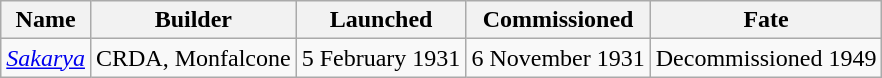<table class="wikitable">
<tr>
<th>Name</th>
<th>Builder</th>
<th>Launched</th>
<th>Commissioned</th>
<th>Fate</th>
</tr>
<tr>
<td><em><a href='#'>Sakarya</a></em></td>
<td> CRDA, Monfalcone</td>
<td>5 February 1931</td>
<td>6 November 1931</td>
<td>Decommissioned 1949</td>
</tr>
</table>
